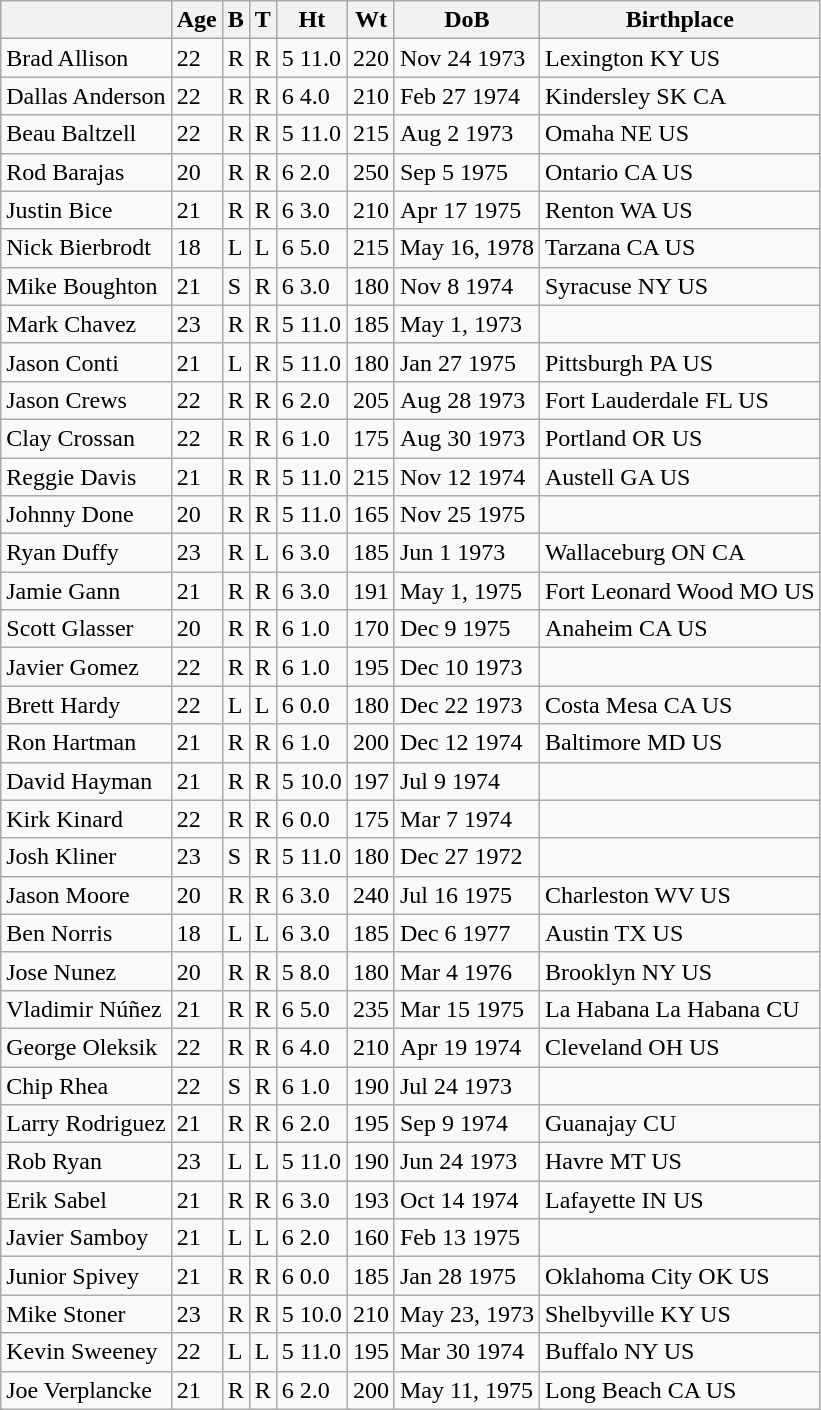<table class="wikitable sortable">
<tr>
<th></th>
<th>Age</th>
<th>B</th>
<th>T</th>
<th>Ht</th>
<th>Wt</th>
<th>DoB</th>
<th>Birthplace</th>
</tr>
<tr>
<td>Brad Allison</td>
<td>22</td>
<td>R</td>
<td>R</td>
<td>5 11.0</td>
<td>220</td>
<td>Nov 24 1973</td>
<td>Lexington KY US</td>
</tr>
<tr>
<td>Dallas Anderson</td>
<td>22</td>
<td>R</td>
<td>R</td>
<td>6 4.0</td>
<td>210</td>
<td>Feb 27 1974</td>
<td>Kindersley SK CA</td>
</tr>
<tr>
<td>Beau Baltzell</td>
<td>22</td>
<td>R</td>
<td>R</td>
<td>5 11.0</td>
<td>215</td>
<td>Aug 2 1973</td>
<td>Omaha NE US</td>
</tr>
<tr>
<td>Rod Barajas</td>
<td>20</td>
<td>R</td>
<td>R</td>
<td>6 2.0</td>
<td>250</td>
<td>Sep 5 1975</td>
<td>Ontario CA US</td>
</tr>
<tr>
<td>Justin Bice</td>
<td>21</td>
<td>R</td>
<td>R</td>
<td>6 3.0</td>
<td>210</td>
<td>Apr 17 1975</td>
<td>Renton WA US</td>
</tr>
<tr>
<td>Nick Bierbrodt</td>
<td>18</td>
<td>L</td>
<td>L</td>
<td>6 5.0</td>
<td>215</td>
<td>May 16, 1978</td>
<td>Tarzana CA US</td>
</tr>
<tr>
<td>Mike Boughton</td>
<td>21</td>
<td>S</td>
<td>R</td>
<td>6 3.0</td>
<td>180</td>
<td>Nov 8 1974</td>
<td>Syracuse NY US</td>
</tr>
<tr>
<td>Mark Chavez</td>
<td>23</td>
<td>R</td>
<td>R</td>
<td>5 11.0</td>
<td>185</td>
<td>May 1, 1973</td>
<td></td>
</tr>
<tr>
<td>Jason Conti</td>
<td>21</td>
<td>L</td>
<td>R</td>
<td>5 11.0</td>
<td>180</td>
<td>Jan 27 1975</td>
<td>Pittsburgh PA US</td>
</tr>
<tr>
<td>Jason Crews</td>
<td>22</td>
<td>R</td>
<td>R</td>
<td>6 2.0</td>
<td>205</td>
<td>Aug 28 1973</td>
<td>Fort Lauderdale FL US</td>
</tr>
<tr>
<td>Clay Crossan</td>
<td>22</td>
<td>R</td>
<td>R</td>
<td>6 1.0</td>
<td>175</td>
<td>Aug 30 1973</td>
<td>Portland OR US</td>
</tr>
<tr>
<td>Reggie Davis</td>
<td>21</td>
<td>R</td>
<td>R</td>
<td>5 11.0</td>
<td>215</td>
<td>Nov 12 1974</td>
<td>Austell GA US</td>
</tr>
<tr>
<td>Johnny Done</td>
<td>20</td>
<td>R</td>
<td>R</td>
<td>5 11.0</td>
<td>165</td>
<td>Nov 25 1975</td>
<td></td>
</tr>
<tr>
<td>Ryan Duffy</td>
<td>23</td>
<td>R</td>
<td>L</td>
<td>6 3.0</td>
<td>185</td>
<td>Jun 1 1973</td>
<td>Wallaceburg ON CA</td>
</tr>
<tr>
<td>Jamie Gann</td>
<td>21</td>
<td>R</td>
<td>R</td>
<td>6 3.0</td>
<td>191</td>
<td>May 1, 1975</td>
<td>Fort Leonard Wood MO US</td>
</tr>
<tr>
<td>Scott Glasser</td>
<td>20</td>
<td>R</td>
<td>R</td>
<td>6 1.0</td>
<td>170</td>
<td>Dec 9 1975</td>
<td>Anaheim CA US</td>
</tr>
<tr>
<td>Javier Gomez</td>
<td>22</td>
<td>R</td>
<td>R</td>
<td>6 1.0</td>
<td>195</td>
<td>Dec 10 1973</td>
<td></td>
</tr>
<tr>
<td>Brett Hardy</td>
<td>22</td>
<td>L</td>
<td>L</td>
<td>6 0.0</td>
<td>180</td>
<td>Dec 22 1973</td>
<td>Costa Mesa CA US</td>
</tr>
<tr>
<td>Ron Hartman</td>
<td>21</td>
<td>R</td>
<td>R</td>
<td>6 1.0</td>
<td>200</td>
<td>Dec 12 1974</td>
<td>Baltimore MD US</td>
</tr>
<tr>
<td>David Hayman</td>
<td>21</td>
<td>R</td>
<td>R</td>
<td>5 10.0</td>
<td>197</td>
<td>Jul 9 1974</td>
<td></td>
</tr>
<tr>
<td>Kirk Kinard</td>
<td>22</td>
<td>R</td>
<td>R</td>
<td>6 0.0</td>
<td>175</td>
<td>Mar 7 1974</td>
<td></td>
</tr>
<tr>
<td>Josh Kliner</td>
<td>23</td>
<td>S</td>
<td>R</td>
<td>5 11.0</td>
<td>180</td>
<td>Dec 27 1972</td>
<td></td>
</tr>
<tr>
<td>Jason Moore</td>
<td>20</td>
<td>R</td>
<td>R</td>
<td>6 3.0</td>
<td>240</td>
<td>Jul 16 1975</td>
<td>Charleston WV US</td>
</tr>
<tr>
<td>Ben Norris</td>
<td>18</td>
<td>L</td>
<td>L</td>
<td>6 3.0</td>
<td>185</td>
<td>Dec 6 1977</td>
<td>Austin TX US</td>
</tr>
<tr>
<td>Jose Nunez</td>
<td>20</td>
<td>R</td>
<td>R</td>
<td>5 8.0</td>
<td>180</td>
<td>Mar 4 1976</td>
<td>Brooklyn NY US</td>
</tr>
<tr>
<td>Vladimir Núñez</td>
<td>21</td>
<td>R</td>
<td>R</td>
<td>6 5.0</td>
<td>235</td>
<td>Mar 15 1975</td>
<td>La Habana La Habana CU</td>
</tr>
<tr>
<td>George Oleksik</td>
<td>22</td>
<td>R</td>
<td>R</td>
<td>6 4.0</td>
<td>210</td>
<td>Apr 19 1974</td>
<td>Cleveland OH US</td>
</tr>
<tr>
<td>Chip Rhea</td>
<td>22</td>
<td>S</td>
<td>R</td>
<td>6 1.0</td>
<td>190</td>
<td>Jul 24 1973</td>
<td></td>
</tr>
<tr>
<td>Larry Rodriguez</td>
<td>21</td>
<td>R</td>
<td>R</td>
<td>6 2.0</td>
<td>195</td>
<td>Sep 9 1974</td>
<td>Guanajay CU</td>
</tr>
<tr>
<td>Rob Ryan</td>
<td>23</td>
<td>L</td>
<td>L</td>
<td>5 11.0</td>
<td>190</td>
<td>Jun 24 1973</td>
<td>Havre MT US</td>
</tr>
<tr>
<td>Erik Sabel</td>
<td>21</td>
<td>R</td>
<td>R</td>
<td>6 3.0</td>
<td>193</td>
<td>Oct 14 1974</td>
<td>Lafayette IN US</td>
</tr>
<tr>
<td>Javier Samboy</td>
<td>21</td>
<td>L</td>
<td>L</td>
<td>6 2.0</td>
<td>160</td>
<td>Feb 13 1975</td>
<td></td>
</tr>
<tr>
<td>Junior Spivey</td>
<td>21</td>
<td>R</td>
<td>R</td>
<td>6 0.0</td>
<td>185</td>
<td>Jan 28 1975</td>
<td>Oklahoma City OK US</td>
</tr>
<tr>
<td>Mike Stoner</td>
<td>23</td>
<td>R</td>
<td>R</td>
<td>5 10.0</td>
<td>210</td>
<td>May 23, 1973</td>
<td>Shelbyville KY US</td>
</tr>
<tr>
<td>Kevin Sweeney</td>
<td>22</td>
<td>L</td>
<td>L</td>
<td>5 11.0</td>
<td>195</td>
<td>Mar 30 1974</td>
<td>Buffalo NY US</td>
</tr>
<tr>
<td>Joe Verplancke</td>
<td>21</td>
<td>R</td>
<td>R</td>
<td>6 2.0</td>
<td>200</td>
<td>May 11, 1975</td>
<td>Long Beach CA US</td>
</tr>
</table>
